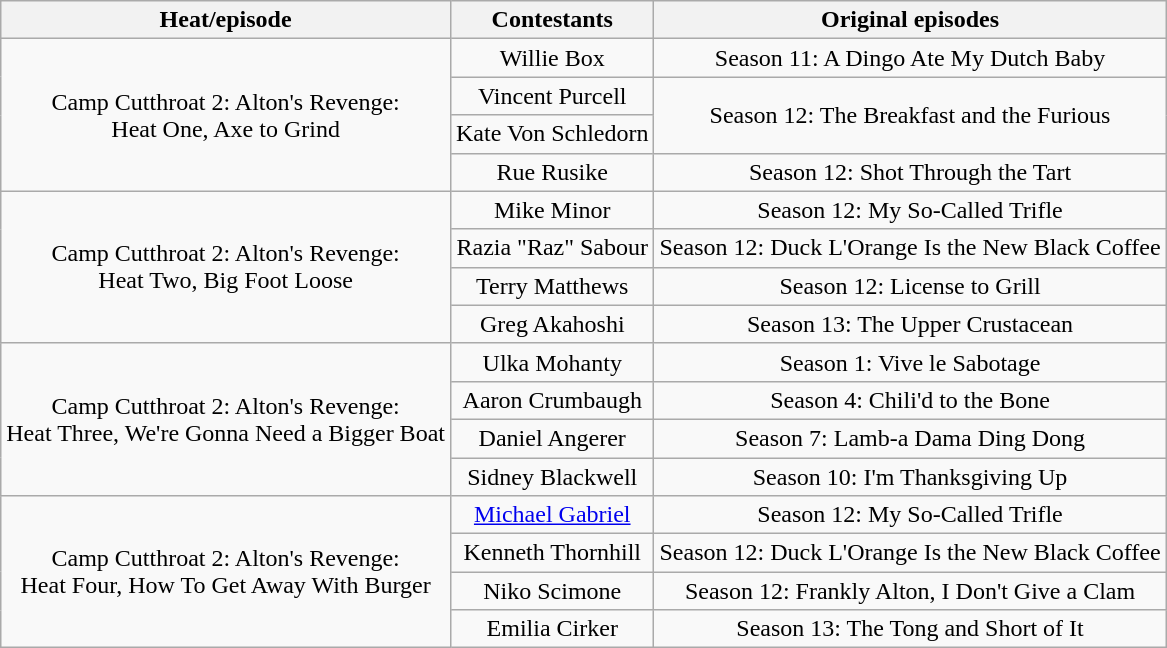<table class="wikitable" style="text-align:center">
<tr>
<th>Heat/episode</th>
<th>Contestants</th>
<th>Original episodes</th>
</tr>
<tr>
<td rowspan="4">Camp Cutthroat 2: Alton's Revenge:<br>Heat One, Axe to Grind</td>
<td>Willie Box</td>
<td>Season 11: A Dingo Ate My Dutch Baby</td>
</tr>
<tr>
<td>Vincent Purcell</td>
<td rowspan="2">Season 12: The Breakfast and the Furious</td>
</tr>
<tr>
<td>Kate Von Schledorn</td>
</tr>
<tr>
<td>Rue Rusike</td>
<td>Season 12: Shot Through the Tart</td>
</tr>
<tr>
<td rowspan="4">Camp Cutthroat 2: Alton's Revenge:<br>Heat Two, Big Foot Loose</td>
<td>Mike Minor</td>
<td>Season 12: My So-Called Trifle</td>
</tr>
<tr>
<td>Razia "Raz" Sabour</td>
<td>Season 12: Duck L'Orange Is the New Black Coffee</td>
</tr>
<tr>
<td>Terry Matthews</td>
<td>Season 12: License to Grill</td>
</tr>
<tr>
<td>Greg Akahoshi</td>
<td>Season 13: The Upper Crustacean</td>
</tr>
<tr>
<td rowspan="4">Camp Cutthroat 2: Alton's Revenge:<br>Heat Three, We're Gonna Need a Bigger Boat</td>
<td>Ulka Mohanty</td>
<td>Season 1: Vive le Sabotage</td>
</tr>
<tr>
<td>Aaron Crumbaugh</td>
<td>Season 4: Chili'd to the Bone</td>
</tr>
<tr>
<td>Daniel Angerer</td>
<td>Season 7: Lamb-a Dama Ding Dong</td>
</tr>
<tr>
<td>Sidney Blackwell</td>
<td>Season 10: I'm Thanksgiving Up</td>
</tr>
<tr>
<td rowspan="4">Camp Cutthroat 2: Alton's Revenge:<br>Heat Four, How To Get Away With Burger</td>
<td><a href='#'>Michael Gabriel</a></td>
<td>Season 12: My So-Called Trifle</td>
</tr>
<tr>
<td>Kenneth Thornhill</td>
<td>Season 12: Duck L'Orange Is the New Black Coffee</td>
</tr>
<tr>
<td>Niko Scimone</td>
<td>Season 12: Frankly Alton, I Don't Give a Clam</td>
</tr>
<tr>
<td>Emilia Cirker</td>
<td>Season 13: The Tong and Short of It</td>
</tr>
</table>
